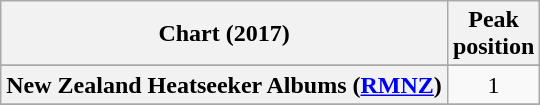<table class="wikitable sortable plainrowheaders" style="text-align:center">
<tr>
<th scope="col">Chart (2017)</th>
<th scope="col">Peak<br> position</th>
</tr>
<tr>
</tr>
<tr>
</tr>
<tr>
</tr>
<tr>
</tr>
<tr>
<th scope="row">New Zealand Heatseeker Albums (<a href='#'>RMNZ</a>)</th>
<td>1</td>
</tr>
<tr>
</tr>
<tr>
</tr>
<tr>
</tr>
<tr>
</tr>
</table>
